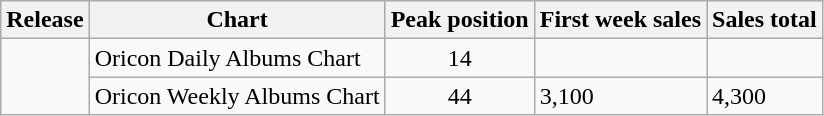<table class="wikitable">
<tr>
<th>Release</th>
<th>Chart</th>
<th>Peak position</th>
<th>First week sales</th>
<th>Sales total</th>
</tr>
<tr>
<td rowspan="3"></td>
<td>Oricon Daily Albums Chart</td>
<td align="center">14</td>
<td></td>
<td></td>
</tr>
<tr>
<td>Oricon Weekly Albums Chart</td>
<td align="center">44</td>
<td>3,100</td>
<td>4,300</td>
</tr>
</table>
